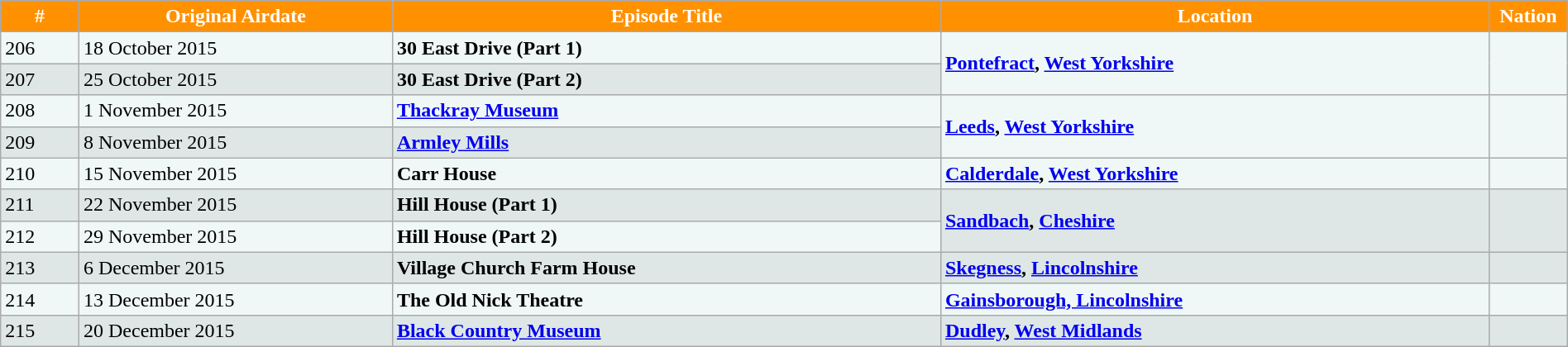<table class="wikitable" id="series_list" style="margin: auto; width: 100%">
<tr style="background:#964b00; color:white;">
<th style="width:5%; background:#FF9100;"><strong>#</strong></th>
<th style="width:20%; background:#FF9100;"><strong> Original Airdate</strong></th>
<th style="width:35%; background:#FF9100;"><strong>Episode Title</strong></th>
<th style="width:35%; background:#FF9100;"><strong>Location</strong></th>
<th style="width:35%; background:#FF9100;"><strong>Nation</strong></th>
</tr>
<tr style="background:#eff8f7;">
<td>206</td>
<td>18 October 2015</td>
<td><strong>30 East Drive (Part 1)</strong></td>
<td rowspan="2"><strong><a href='#'>Pontefract</a>, <a href='#'>West Yorkshire</a></strong></td>
<td rowspan="2"></td>
</tr>
<tr style="background:#dee7e6;">
<td>207</td>
<td>25 October 2015</td>
<td><strong>30 East Drive (Part 2)</strong></td>
</tr>
<tr style="background:#eff8f7;">
<td>208</td>
<td>1 November 2015</td>
<td><strong><a href='#'>Thackray Museum</a></strong></td>
<td rowspan="2"><strong><a href='#'>Leeds</a>, <a href='#'>West Yorkshire</a></strong></td>
<td rowspan="2"></td>
</tr>
<tr style="background:#dee7e6;">
<td>209</td>
<td>8 November 2015</td>
<td><strong><a href='#'>Armley Mills</a></strong></td>
</tr>
<tr style="background:#eff8f7;">
<td>210</td>
<td>15 November 2015</td>
<td><strong>Carr House</strong></td>
<td><strong><a href='#'>Calderdale</a>, <a href='#'>West Yorkshire</a></strong></td>
<td></td>
</tr>
<tr style="background:#dee7e6;">
<td>211</td>
<td>22 November 2015</td>
<td><strong>Hill House (Part 1)</strong></td>
<td rowspan="2"><strong><a href='#'>Sandbach</a>, <a href='#'>Cheshire</a></strong></td>
<td rowspan="2"></td>
</tr>
<tr style="background:#eff8f7;">
<td>212</td>
<td>29 November 2015</td>
<td><strong>Hill House (Part 2)</strong></td>
</tr>
<tr style="background:#dee7e6;">
<td>213</td>
<td>6 December 2015</td>
<td><strong>Village Church Farm House</strong></td>
<td><strong><a href='#'>Skegness</a>, <a href='#'>Lincolnshire</a></strong></td>
<td></td>
</tr>
<tr style="background:#eff8f7;">
<td>214</td>
<td>13 December 2015</td>
<td><strong>The Old Nick Theatre</strong></td>
<td><strong><a href='#'>Gainsborough, Lincolnshire</a></strong></td>
<td></td>
</tr>
<tr style="background:#dee7e6;">
<td>215</td>
<td>20 December 2015</td>
<td><strong><a href='#'>Black Country Museum</a></strong></td>
<td><strong><a href='#'>Dudley</a>, <a href='#'>West Midlands</a></strong></td>
<td></td>
</tr>
</table>
